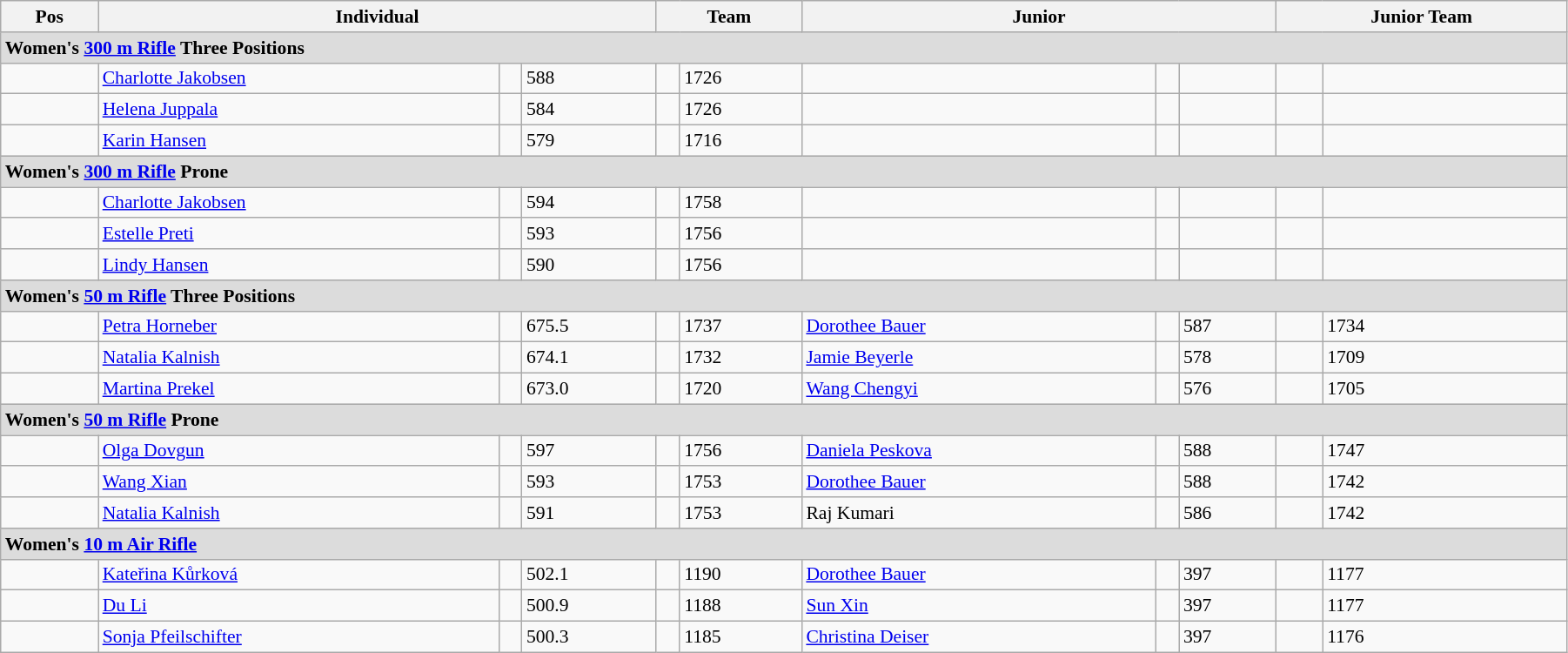<table class=wikitable style="width:95%; font-size: 90%;">
<tr>
<th>Pos</th>
<th colspan=3>Individual</th>
<th colspan=2>Team</th>
<th colspan=3>Junior</th>
<th colspan=3>Junior Team</th>
</tr>
<tr>
<td colspan=11 style="background:#dcdcdc"><strong>Women's <a href='#'>300 m Rifle</a> Three Positions</strong></td>
</tr>
<tr>
<td></td>
<td><a href='#'>Charlotte Jakobsen</a></td>
<td></td>
<td>588</td>
<td></td>
<td>1726</td>
<td></td>
<td></td>
<td></td>
<td></td>
<td></td>
</tr>
<tr>
<td></td>
<td><a href='#'>Helena Juppala</a></td>
<td></td>
<td>584</td>
<td></td>
<td>1726</td>
<td></td>
<td></td>
<td></td>
<td></td>
<td></td>
</tr>
<tr>
<td></td>
<td><a href='#'>Karin Hansen</a></td>
<td></td>
<td>579</td>
<td></td>
<td>1716</td>
<td></td>
<td></td>
<td></td>
<td></td>
<td></td>
</tr>
<tr>
<td colspan=11 style="background:#dcdcdc"><strong>Women's <a href='#'>300 m Rifle</a> Prone</strong></td>
</tr>
<tr>
<td></td>
<td><a href='#'>Charlotte Jakobsen</a></td>
<td></td>
<td>594</td>
<td></td>
<td>1758</td>
<td></td>
<td></td>
<td></td>
<td></td>
<td></td>
</tr>
<tr>
<td></td>
<td><a href='#'>Estelle Preti</a></td>
<td></td>
<td>593</td>
<td></td>
<td>1756</td>
<td></td>
<td></td>
<td></td>
<td></td>
<td></td>
</tr>
<tr>
<td></td>
<td><a href='#'>Lindy Hansen</a></td>
<td></td>
<td>590</td>
<td></td>
<td>1756</td>
<td></td>
<td></td>
<td></td>
<td></td>
<td></td>
</tr>
<tr>
<td colspan=11 style="background:#dcdcdc"><strong>Women's <a href='#'>50 m Rifle</a> Three Positions</strong></td>
</tr>
<tr>
<td></td>
<td><a href='#'>Petra Horneber</a></td>
<td></td>
<td>675.5</td>
<td></td>
<td>1737</td>
<td><a href='#'>Dorothee Bauer</a></td>
<td></td>
<td>587</td>
<td></td>
<td>1734</td>
</tr>
<tr>
<td></td>
<td><a href='#'>Natalia Kalnish</a></td>
<td></td>
<td>674.1</td>
<td></td>
<td>1732</td>
<td><a href='#'>Jamie Beyerle</a></td>
<td></td>
<td>578</td>
<td></td>
<td>1709</td>
</tr>
<tr>
<td></td>
<td><a href='#'>Martina Prekel</a></td>
<td></td>
<td>673.0</td>
<td></td>
<td>1720</td>
<td><a href='#'>Wang Chengyi</a></td>
<td></td>
<td>576</td>
<td></td>
<td>1705</td>
</tr>
<tr>
<td colspan=11 style="background:#dcdcdc"><strong>Women's <a href='#'>50 m Rifle</a> Prone</strong></td>
</tr>
<tr>
<td></td>
<td><a href='#'>Olga Dovgun</a></td>
<td></td>
<td>597</td>
<td></td>
<td>1756</td>
<td><a href='#'>Daniela Peskova</a></td>
<td></td>
<td>588</td>
<td></td>
<td>1747</td>
</tr>
<tr>
<td></td>
<td><a href='#'>Wang Xian</a></td>
<td></td>
<td>593</td>
<td></td>
<td>1753</td>
<td><a href='#'>Dorothee Bauer</a></td>
<td></td>
<td>588</td>
<td></td>
<td>1742</td>
</tr>
<tr>
<td></td>
<td><a href='#'>Natalia Kalnish</a></td>
<td></td>
<td>591</td>
<td></td>
<td>1753</td>
<td>Raj Kumari</td>
<td></td>
<td>586</td>
<td></td>
<td>1742</td>
</tr>
<tr>
<td colspan=11 style="background:#dcdcdc"><strong>Women's <a href='#'>10 m Air Rifle</a></strong></td>
</tr>
<tr>
<td></td>
<td><a href='#'>Kateřina Kůrková</a></td>
<td></td>
<td>502.1</td>
<td></td>
<td>1190</td>
<td><a href='#'>Dorothee Bauer</a></td>
<td></td>
<td>397</td>
<td></td>
<td>1177</td>
</tr>
<tr>
<td></td>
<td><a href='#'>Du Li</a></td>
<td></td>
<td>500.9</td>
<td></td>
<td>1188</td>
<td><a href='#'>Sun Xin</a></td>
<td></td>
<td>397</td>
<td></td>
<td>1177</td>
</tr>
<tr>
<td></td>
<td><a href='#'>Sonja Pfeilschifter</a></td>
<td></td>
<td>500.3</td>
<td></td>
<td>1185</td>
<td><a href='#'>Christina Deiser</a></td>
<td></td>
<td>397</td>
<td></td>
<td>1176</td>
</tr>
</table>
